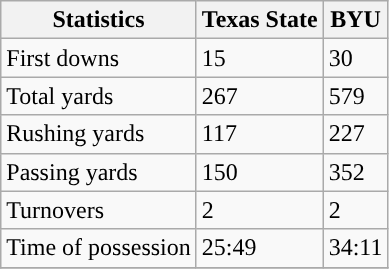<table class="wikitable">
<tr>
<th>Statistics</th>
<th>Texas State</th>
<th>BYU</th>
</tr>
<tr>
<td>First downs</td>
<td>15</td>
<td>30</td>
</tr>
<tr>
<td>Total yards</td>
<td>267</td>
<td>579</td>
</tr>
<tr>
<td>Rushing yards</td>
<td>117</td>
<td>227</td>
</tr>
<tr>
<td>Passing yards</td>
<td>150</td>
<td>352</td>
</tr>
<tr>
<td>Turnovers</td>
<td>2</td>
<td>2</td>
</tr>
<tr>
<td>Time of possession</td>
<td>25:49</td>
<td>34:11</td>
</tr>
<tr>
</tr>
</table>
